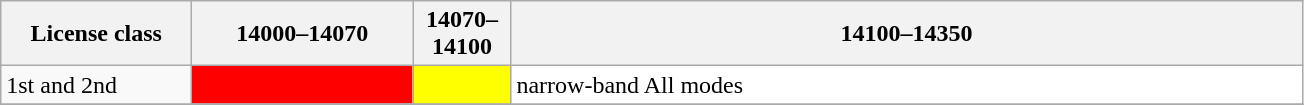<table class="wikitable">
<tr>
<th width=120px>License class</th>
<th width= 140px>14000–14070</th>
<th width= 58px>14070–14100</th>
<th width= 520px>14100–14350</th>
</tr>
<tr>
<td>1st and 2nd</td>
<td style="background-color: red"></td>
<td style="background-color: yellow"></td>
<td style="background-color: white">narrow-band All modes</td>
</tr>
<tr>
</tr>
</table>
